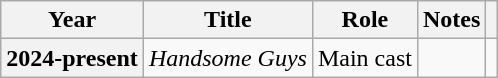<table class="wikitable plainrowheaders sortable">
<tr>
<th scope="col">Year</th>
<th scope="col">Title</th>
<th scope="col">Role</th>
<th scope="col">Notes</th>
<th scope="col" class="unsortable"></th>
</tr>
<tr>
<th scope="row">2024-present</th>
<td><em>Handsome Guys</em></td>
<td>Main cast</td>
<td></td>
<td style="text-align:center"></td>
</tr>
</table>
